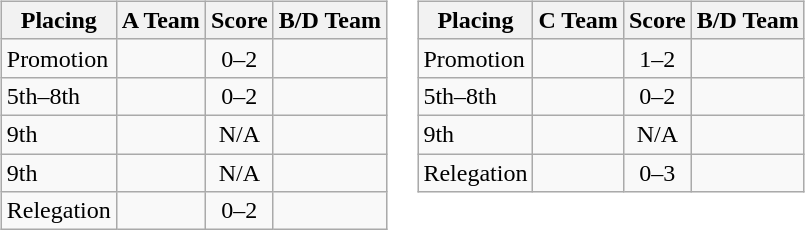<table>
<tr valign=top>
<td><br><table class=wikitable style="border:1px solid #AAAAAA;">
<tr>
<th>Placing</th>
<th>A Team</th>
<th>Score</th>
<th>B/D Team</th>
</tr>
<tr>
<td>Promotion</td>
<td></td>
<td align="center">0–2</td>
<td><strong></strong></td>
</tr>
<tr>
<td>5th–8th</td>
<td></td>
<td align="center">0–2</td>
<td></td>
</tr>
<tr>
<td>9th</td>
<td></td>
<td align="center">N/A</td>
<td></td>
</tr>
<tr>
<td>9th</td>
<td></td>
<td align="center">N/A</td>
<td></td>
</tr>
<tr>
<td>Relegation</td>
<td><em></em></td>
<td align="center">0–2</td>
<td></td>
</tr>
</table>
</td>
<td><br><table class=wikitable style="border:1px solid #AAAAAA;">
<tr>
<th>Placing</th>
<th>C Team</th>
<th>Score</th>
<th>B/D Team</th>
</tr>
<tr>
<td>Promotion</td>
<td></td>
<td align="center">1–2</td>
<td><strong></strong></td>
</tr>
<tr>
<td>5th–8th</td>
<td></td>
<td align="center">0–2</td>
<td></td>
</tr>
<tr>
<td>9th</td>
<td></td>
<td align="center">N/A</td>
<td></td>
</tr>
<tr>
<td>Relegation</td>
<td><em></em></td>
<td align="center">0–3</td>
<td></td>
</tr>
</table>
</td>
</tr>
</table>
